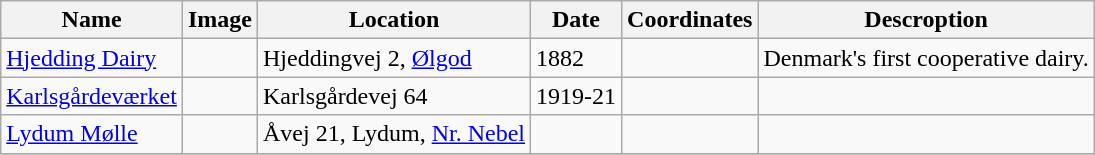<table class="wikitable sortable">
<tr>
<th>Name</th>
<th>Image</th>
<th>Location</th>
<th>Date</th>
<th>Coordinates</th>
<th>Descroption</th>
</tr>
<tr>
<td><a href='#'>Hjedding Dairy</a></td>
<td></td>
<td>Hjeddingvej 2, <a href='#'>Ølgod</a></td>
<td>1882</td>
<td></td>
<td>Denmark's first cooperative dairy. </td>
</tr>
<tr>
<td><a href='#'>Karlsgårdeværket</a></td>
<td></td>
<td>Karlsgårdevej 64</td>
<td>1919-21</td>
<td></td>
<td></td>
</tr>
<tr>
<td><a href='#'>Lydum Mølle</a></td>
<td></td>
<td>Åvej 21, Lydum, <a href='#'>Nr. Nebel</a></td>
<td></td>
<td></td>
<td></td>
</tr>
<tr>
</tr>
</table>
